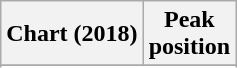<table class="wikitable sortable plainrowheaders">
<tr>
<th>Chart (2018)</th>
<th>Peak<br>position</th>
</tr>
<tr>
</tr>
<tr>
</tr>
<tr>
</tr>
<tr>
</tr>
</table>
